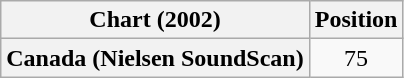<table class="wikitable plainrowheaders" style="text-align:center">
<tr>
<th>Chart (2002)</th>
<th>Position</th>
</tr>
<tr>
<th scope="row">Canada (Nielsen SoundScan)</th>
<td>75</td>
</tr>
</table>
